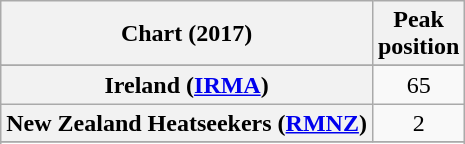<table class="wikitable sortable plainrowheaders" style="text-align:center">
<tr>
<th scope="col">Chart (2017)</th>
<th scope="col">Peak<br> position</th>
</tr>
<tr>
</tr>
<tr>
</tr>
<tr>
</tr>
<tr>
</tr>
<tr>
<th scope="row">Ireland (<a href='#'>IRMA</a>)</th>
<td>65</td>
</tr>
<tr>
<th scope="row">New Zealand Heatseekers (<a href='#'>RMNZ</a>)</th>
<td>2</td>
</tr>
<tr>
</tr>
<tr>
</tr>
<tr>
</tr>
<tr>
</tr>
<tr>
</tr>
<tr>
</tr>
<tr>
</tr>
<tr>
</tr>
<tr>
</tr>
</table>
